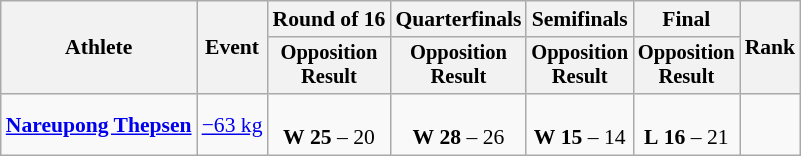<table class="wikitable" style="font-size:90%;">
<tr>
<th rowspan=2>Athlete</th>
<th rowspan=2>Event</th>
<th>Round of 16</th>
<th>Quarterfinals</th>
<th>Semifinals</th>
<th>Final</th>
<th rowspan=2>Rank</th>
</tr>
<tr style="font-size:95%">
<th>Opposition<br>Result</th>
<th>Opposition<br>Result</th>
<th>Opposition<br>Result</th>
<th>Opposition<br>Result</th>
</tr>
<tr align=center>
<td align=left><strong><a href='#'>Nareupong Thepsen</a></strong></td>
<td align=left><a href='#'>−63 kg</a></td>
<td align=center><br><strong>W</strong> <strong>25</strong> – 20</td>
<td align=center><br><strong>W</strong> <strong>28</strong> – 26</td>
<td align=center><br><strong>W</strong> <strong>15</strong> – 14</td>
<td align=center><br><strong>L</strong> <strong>16</strong> – 21</td>
<td align=center></td>
</tr>
</table>
